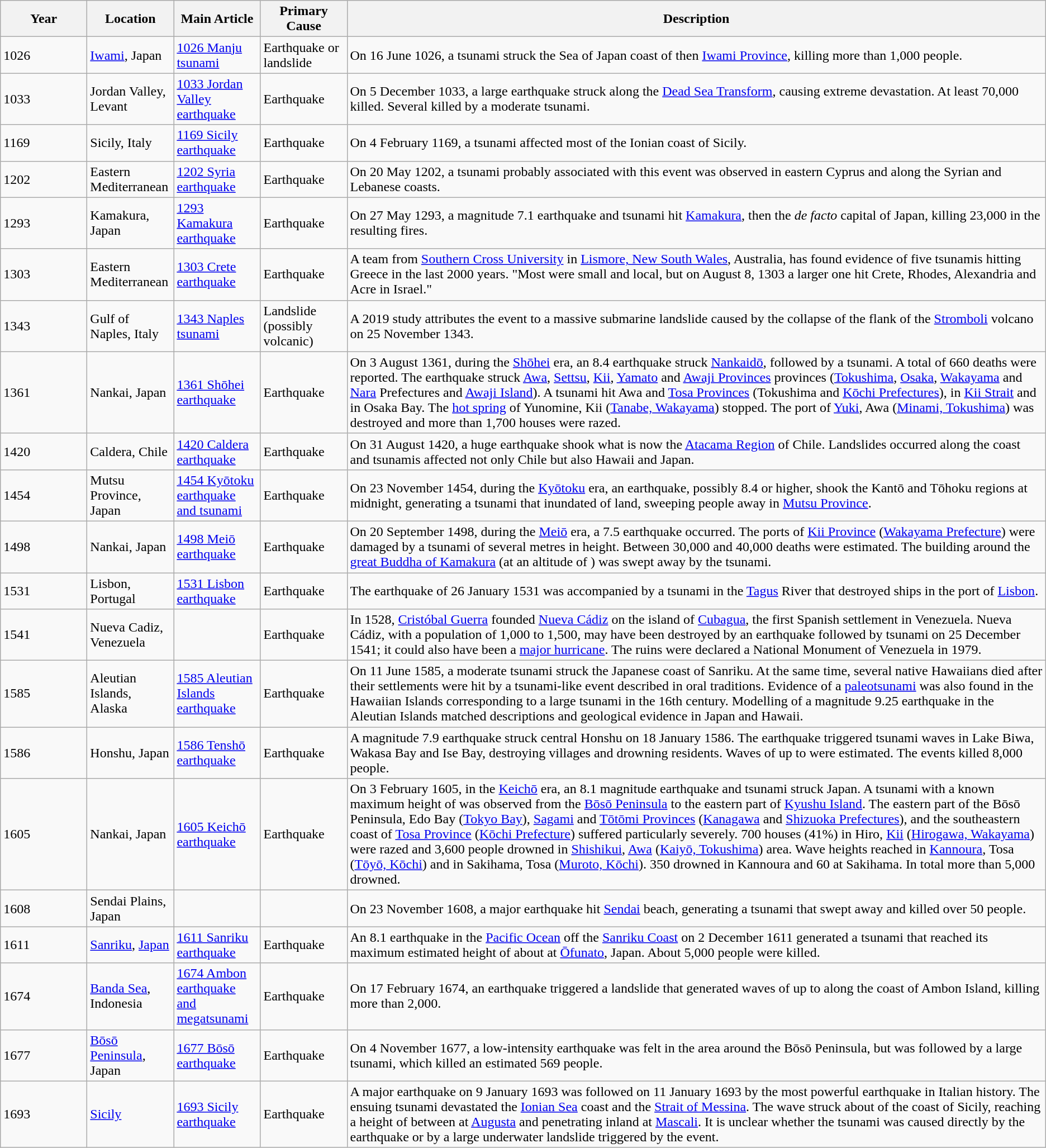<table class="wikitable sortable">
<tr>
<th style="width:6em;">Year</th>
<th style="width:6em;">Location</th>
<th style="width:6em;">Main Article</th>
<th style="width:6em;">Primary Cause</th>
<th>Description</th>
</tr>
<tr>
<td>1026</td>
<td><a href='#'>Iwami</a>, Japan</td>
<td><a href='#'>1026 Manju tsunami</a></td>
<td>Earthquake or landslide</td>
<td>On 16 June 1026, a  tsunami struck the Sea of Japan coast of then <a href='#'>Iwami Province</a>, killing more than 1,000 people.</td>
</tr>
<tr>
<td>1033</td>
<td>Jordan Valley, Levant</td>
<td><a href='#'>1033 Jordan Valley earthquake</a></td>
<td>Earthquake</td>
<td>On 5 December 1033, a large earthquake struck along the <a href='#'>Dead Sea Transform</a>, causing extreme devastation. At least 70,000 killed. Several killed by a moderate tsunami.</td>
</tr>
<tr>
<td>1169</td>
<td>Sicily, Italy</td>
<td><a href='#'>1169 Sicily earthquake</a></td>
<td>Earthquake</td>
<td>On 4 February 1169, a tsunami affected most of the Ionian coast of Sicily.</td>
</tr>
<tr>
<td>1202</td>
<td>Eastern Mediterranean</td>
<td><a href='#'>1202 Syria earthquake</a></td>
<td>Earthquake</td>
<td>On 20 May 1202, a tsunami probably associated with this event was observed in eastern Cyprus and along the Syrian and Lebanese coasts.</td>
</tr>
<tr>
<td>1293</td>
<td>Kamakura, Japan</td>
<td><a href='#'>1293 Kamakura earthquake</a></td>
<td>Earthquake</td>
<td>On 27 May 1293, a magnitude 7.1 earthquake and tsunami hit <a href='#'>Kamakura</a>, then the <em>de facto</em> capital of Japan, killing 23,000 in the resulting fires.</td>
</tr>
<tr>
<td>1303</td>
<td>Eastern Mediterranean</td>
<td><a href='#'>1303 Crete earthquake</a></td>
<td>Earthquake</td>
<td>A team from <a href='#'>Southern Cross University</a> in <a href='#'>Lismore, New South Wales</a>, Australia, has found evidence of five tsunamis hitting Greece in the last 2000 years. "Most were small and local, but on August 8, 1303 a larger one hit Crete, Rhodes, Alexandria and Acre in Israel."</td>
</tr>
<tr>
<td>1343</td>
<td>Gulf of Naples, Italy</td>
<td><a href='#'>1343 Naples tsunami</a></td>
<td>Landslide (possibly volcanic)</td>
<td>A 2019 study attributes the event to a massive submarine landslide caused by the collapse of the flank of the <a href='#'>Stromboli</a> volcano on 25 November 1343.</td>
</tr>
<tr>
<td>1361</td>
<td>Nankai, Japan</td>
<td><a href='#'>1361 Shōhei earthquake</a></td>
<td>Earthquake</td>
<td>On 3 August 1361, during the <a href='#'>Shōhei</a> era, an 8.4 earthquake struck <a href='#'>Nankaidō</a>, followed by a tsunami. A total of 660 deaths were reported. The earthquake struck <a href='#'>Awa</a>, <a href='#'>Settsu</a>, <a href='#'>Kii</a>, <a href='#'>Yamato</a> and <a href='#'>Awaji Provinces</a> provinces (<a href='#'>Tokushima</a>, <a href='#'>Osaka</a>, <a href='#'>Wakayama</a> and <a href='#'>Nara</a> Prefectures and <a href='#'>Awaji Island</a>). A tsunami hit Awa and <a href='#'>Tosa Provinces</a> (Tokushima and <a href='#'>Kōchi Prefectures</a>), in <a href='#'>Kii Strait</a> and in Osaka Bay. The <a href='#'>hot spring</a> of Yunomine, Kii (<a href='#'>Tanabe, Wakayama</a>) stopped. The port of <a href='#'>Yuki</a>, Awa (<a href='#'>Minami, Tokushima</a>) was destroyed and more than 1,700 houses were razed.</td>
</tr>
<tr>
<td>1420</td>
<td>Caldera, Chile</td>
<td><a href='#'>1420 Caldera earthquake</a></td>
<td>Earthquake</td>
<td>On 31 August 1420, a huge earthquake shook what is now the <a href='#'>Atacama Region</a> of Chile. Landslides occurred along the coast and tsunamis affected not only Chile but also Hawaii and Japan.</td>
</tr>
<tr>
<td>1454</td>
<td>Mutsu Province, Japan</td>
<td><a href='#'>1454 Kyōtoku earthquake and tsunami</a></td>
<td>Earthquake</td>
<td>On 23 November 1454, during the <a href='#'>Kyōtoku</a> era, an earthquake, possibly 8.4 or higher, shook the Kantō and Tōhoku regions at midnight, generating a tsunami that inundated  of land, sweeping people away in <a href='#'>Mutsu Province</a>.</td>
</tr>
<tr>
<td>1498</td>
<td>Nankai, Japan</td>
<td><a href='#'>1498 Meiō earthquake</a></td>
<td>Earthquake</td>
<td>On 20 September 1498, during the <a href='#'>Meiō</a> era, a 7.5 earthquake occurred. The ports of <a href='#'>Kii Province</a> (<a href='#'>Wakayama Prefecture</a>) were damaged by a tsunami of several metres in height. Between 30,000 and 40,000 deaths were estimated. The building around the <a href='#'>great Buddha of Kamakura</a> (at an altitude of ) was swept away by the tsunami.</td>
</tr>
<tr>
<td>1531</td>
<td>Lisbon, Portugal</td>
<td><a href='#'>1531 Lisbon earthquake</a></td>
<td>Earthquake</td>
<td>The earthquake of 26 January 1531 was accompanied by a tsunami in the <a href='#'>Tagus</a> River that destroyed ships in the port of <a href='#'>Lisbon</a>.</td>
</tr>
<tr>
<td>1541</td>
<td>Nueva Cadiz, Venezuela</td>
<td></td>
<td>Earthquake</td>
<td>In 1528, <a href='#'>Cristóbal Guerra</a> founded <a href='#'>Nueva Cádiz</a> on the island of <a href='#'>Cubagua</a>, the first Spanish settlement in Venezuela. Nueva Cádiz, with a population of 1,000 to 1,500, may have been destroyed by an earthquake followed by tsunami on 25 December 1541; it could also have been a <a href='#'>major hurricane</a>. The ruins were declared a National Monument of Venezuela in 1979.</td>
</tr>
<tr>
<td>1585</td>
<td>Aleutian Islands, Alaska</td>
<td><a href='#'>1585 Aleutian Islands earthquake</a></td>
<td>Earthquake</td>
<td>On 11 June 1585, a moderate tsunami struck the Japanese coast of Sanriku. At the same time, several native Hawaiians died after their settlements were hit by a tsunami-like event described in oral traditions. Evidence of a <a href='#'>paleotsunami</a> was also found in the Hawaiian Islands corresponding to a large tsunami in the 16th century. Modelling of a magnitude 9.25 earthquake in the Aleutian Islands matched descriptions and geological evidence in Japan and Hawaii.</td>
</tr>
<tr>
<td>1586</td>
<td>Honshu, Japan</td>
<td><a href='#'>1586 Tenshō earthquake</a></td>
<td>Earthquake</td>
<td>A magnitude 7.9 earthquake struck central Honshu on 18 January 1586. The earthquake triggered tsunami waves in Lake Biwa, Wakasa Bay and Ise Bay, destroying villages and drowning residents. Waves of up to  were estimated. The events killed 8,000 people.</td>
</tr>
<tr>
<td>1605</td>
<td>Nankai, Japan</td>
<td><a href='#'>1605 Keichō earthquake</a></td>
<td>Earthquake</td>
<td>On 3 February 1605, in the <a href='#'>Keichō</a> era, an 8.1 magnitude earthquake and tsunami struck Japan. A tsunami with a known maximum height of  was observed from the <a href='#'>Bōsō Peninsula</a> to the eastern part of <a href='#'>Kyushu Island</a>. The eastern part of the Bōsō Peninsula, Edo Bay (<a href='#'>Tokyo Bay</a>), <a href='#'>Sagami</a> and <a href='#'>Tōtōmi Provinces</a> (<a href='#'>Kanagawa</a> and <a href='#'>Shizuoka Prefectures</a>), and the southeastern coast of <a href='#'>Tosa Province</a> (<a href='#'>Kōchi Prefecture</a>) suffered particularly severely. 700 houses (41%) in Hiro, <a href='#'>Kii</a> (<a href='#'>Hirogawa, Wakayama</a>) were razed and 3,600 people drowned in <a href='#'>Shishikui</a>, <a href='#'>Awa</a> (<a href='#'>Kaiyō, Tokushima</a>) area. Wave heights reached  in <a href='#'>Kannoura</a>, Tosa (<a href='#'>Tōyō, Kōchi</a>) and  in Sakihama, Tosa (<a href='#'>Muroto, Kōchi</a>). 350 drowned in Kannoura and 60 at Sakihama. In total more than 5,000 drowned.</td>
</tr>
<tr>
<td>1608</td>
<td>Sendai Plains, Japan</td>
<td></td>
<td></td>
<td>On 23 November 1608, a major earthquake hit <a href='#'>Sendai</a> beach, generating a tsunami that swept away and killed over 50 people.</td>
</tr>
<tr>
<td>1611</td>
<td><a href='#'>Sanriku</a>, <a href='#'>Japan</a></td>
<td><a href='#'>1611 Sanriku earthquake</a></td>
<td>Earthquake</td>
<td>An 8.1 earthquake in the <a href='#'>Pacific Ocean</a> off the <a href='#'>Sanriku Coast</a> on 2 December 1611 generated a tsunami that reached its maximum estimated height of about  at <a href='#'>Ōfunato</a>, Japan. About 5,000 people were killed.</td>
</tr>
<tr>
<td>1674</td>
<td><a href='#'>Banda Sea</a>, Indonesia</td>
<td><a href='#'>1674 Ambon earthquake and megatsunami</a></td>
<td>Earthquake</td>
<td>On 17 February 1674, an earthquake triggered a landslide that generated waves of up to  along the coast of Ambon Island, killing more than 2,000.</td>
</tr>
<tr>
<td>1677</td>
<td><a href='#'>Bōsō Peninsula</a>, Japan</td>
<td><a href='#'>1677 Bōsō earthquake</a></td>
<td>Earthquake</td>
<td>On 4 November 1677, a low-intensity earthquake was felt in the area around the Bōsō Peninsula, but was followed by a large tsunami, which killed an estimated 569 people.</td>
</tr>
<tr>
<td>1693</td>
<td><a href='#'>Sicily</a></td>
<td><a href='#'>1693 Sicily earthquake</a></td>
<td>Earthquake</td>
<td>A major earthquake on 9 January 1693 was followed on 11 January 1693 by the most powerful earthquake in Italian history. The ensuing tsunami devastated the <a href='#'>Ionian Sea</a> coast and the <a href='#'>Strait of Messina</a>. The wave struck about  of the coast of Sicily, reaching a height of between  at <a href='#'>Augusta</a> and penetrating  inland at <a href='#'>Mascali</a>. It is unclear whether the tsunami was caused directly by the earthquake or by a large underwater landslide triggered by the event.</td>
</tr>
</table>
